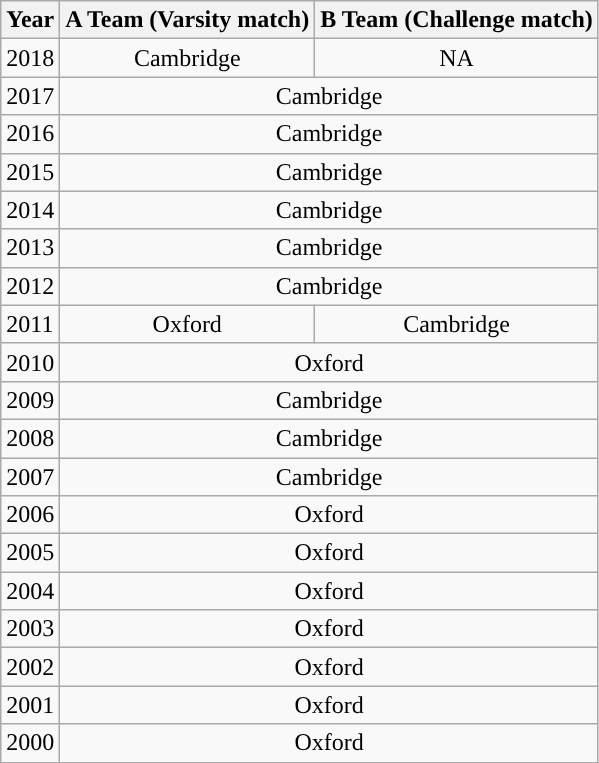<table class="wikitable">
<tr>
<th>Year</th>
<th>A Team (Varsity match)</th>
<th>B Team (Challenge match)</th>
</tr>
<tr>
<td>2018</td>
<td style="text-align:center;">Cambridge</td>
<td style="text-align:center;">NA</td>
</tr>
<tr>
<td>2017</td>
<td style="text-align:center;"colspan=2>Cambridge</td>
</tr>
<tr>
<td>2016</td>
<td style="text-align:center;"colspan=2>Cambridge</td>
</tr>
<tr>
<td>2015</td>
<td style="text-align:center;"colspan=2>Cambridge</td>
</tr>
<tr>
<td>2014</td>
<td style="text-align:center;"colspan=2>Cambridge</td>
</tr>
<tr>
<td>2013</td>
<td style="text-align:center;"colspan=2>Cambridge</td>
</tr>
<tr>
<td>2012</td>
<td style="text-align:center;"colspan=2>Cambridge</td>
</tr>
<tr>
<td>2011</td>
<td style="text-align:center;">Oxford</td>
<td style="text-align:center;">Cambridge</td>
</tr>
<tr>
<td>2010</td>
<td style="text-align:center;"colspan=2>Oxford</td>
</tr>
<tr>
<td>2009</td>
<td style="text-align:center;"colspan=2>Cambridge</td>
</tr>
<tr>
<td>2008</td>
<td style="text-align:center;"colspan=2>Cambridge</td>
</tr>
<tr>
<td>2007</td>
<td style="text-align:center;"colspan=2>Cambridge</td>
</tr>
<tr>
<td>2006</td>
<td style="text-align:center;"colspan=2>Oxford</td>
</tr>
<tr>
<td>2005</td>
<td style="text-align:center;"colspan=2>Oxford</td>
</tr>
<tr>
<td>2004</td>
<td style="text-align:center;"colspan=2>Oxford</td>
</tr>
<tr>
<td>2003</td>
<td style="text-align:center;"colspan=2>Oxford</td>
</tr>
<tr>
<td>2002</td>
<td style="text-align:center;"colspan=2>Oxford</td>
</tr>
<tr>
<td>2001</td>
<td style="text-align:center;"colspan=2>Oxford</td>
</tr>
<tr>
<td>2000</td>
<td style="text-align:center;"colspan=2>Oxford</td>
</tr>
</table>
